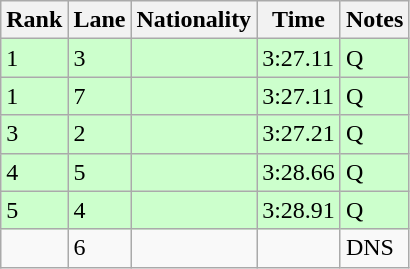<table class="wikitable">
<tr>
<th>Rank</th>
<th>Lane</th>
<th>Nationality</th>
<th>Time</th>
<th>Notes</th>
</tr>
<tr bgcolor=ccffcc>
<td>1</td>
<td>3</td>
<td></td>
<td>3:27.11</td>
<td>Q</td>
</tr>
<tr bgcolor=ccffcc>
<td>1</td>
<td>7</td>
<td></td>
<td>3:27.11</td>
<td>Q</td>
</tr>
<tr bgcolor=ccffcc>
<td>3</td>
<td>2</td>
<td></td>
<td>3:27.21</td>
<td>Q</td>
</tr>
<tr bgcolor=ccffcc>
<td>4</td>
<td>5</td>
<td></td>
<td>3:28.66</td>
<td>Q</td>
</tr>
<tr bgcolor=ccffcc>
<td>5</td>
<td>4</td>
<td></td>
<td>3:28.91</td>
<td>Q</td>
</tr>
<tr>
<td></td>
<td>6</td>
<td></td>
<td></td>
<td>DNS</td>
</tr>
</table>
